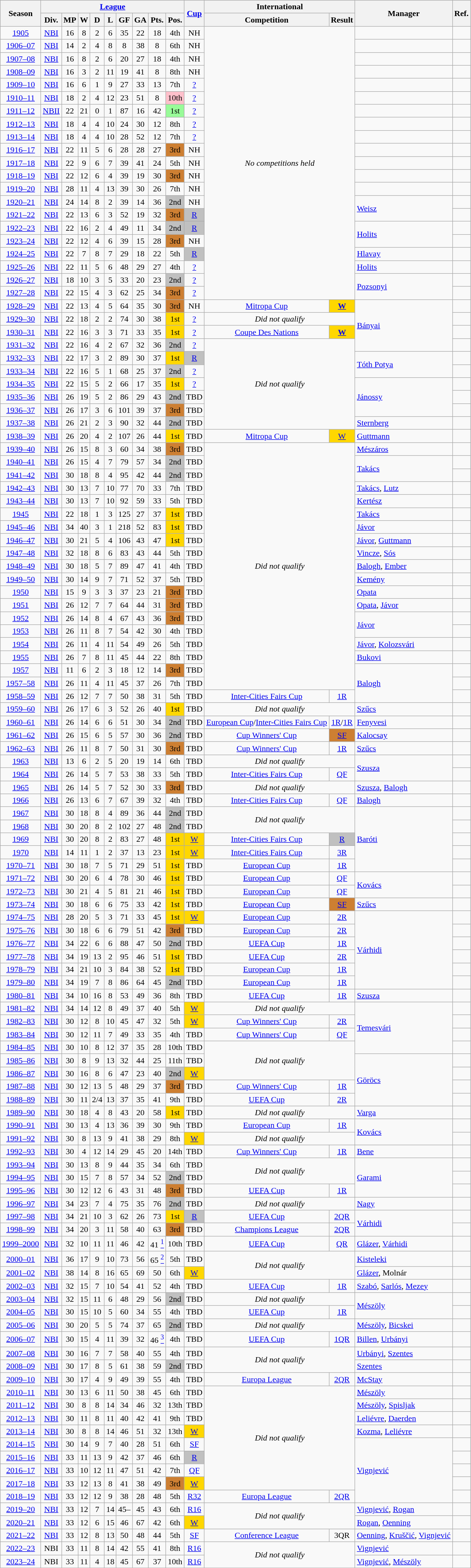<table class="wikitable sortable"  style="text-align:center">
<tr>
<th rowspan="2"><strong>Season</strong></th>
<th colspan="9"><a href='#'>League</a></th>
<th rowspan="2"><a href='#'>Cup</a></th>
<th colspan="2">International</th>
<th rowspan="2">Manager</th>
<th rowspan="2">Ref.</th>
</tr>
<tr>
<th>Div.</th>
<th>MP</th>
<th>W</th>
<th>D</th>
<th>L</th>
<th>GF</th>
<th>GA</th>
<th>Pts.</th>
<th>Pos.</th>
<th>Competition</th>
<th>Result</th>
</tr>
<tr>
<td><a href='#'>1905</a></td>
<td><a href='#'>NBI</a></td>
<td>16</td>
<td>8</td>
<td>2</td>
<td>6</td>
<td>35</td>
<td>22</td>
<td>18</td>
<td>4th</td>
<td>NH</td>
<td colspan="2" rowspan="21"><em>No competitions held</em></td>
<td style="text-align:left;" !></td>
<td></td>
</tr>
<tr>
<td><a href='#'>1906–07</a></td>
<td><a href='#'>NBI</a></td>
<td>14</td>
<td>2</td>
<td>4</td>
<td>8</td>
<td>8</td>
<td>38</td>
<td>8</td>
<td>6th</td>
<td>NH</td>
<td style="text-align:left;" !></td>
<td></td>
</tr>
<tr>
<td><a href='#'>1907–08</a></td>
<td><a href='#'>NBI</a></td>
<td>16</td>
<td>8</td>
<td>2</td>
<td>6</td>
<td>20</td>
<td>27</td>
<td>18</td>
<td>4th</td>
<td>NH</td>
<td style="text-align:left;" !></td>
<td></td>
</tr>
<tr>
<td><a href='#'>1908–09</a></td>
<td><a href='#'>NBI</a></td>
<td>16</td>
<td>3</td>
<td>2</td>
<td>11</td>
<td>19</td>
<td>41</td>
<td>8</td>
<td>8th</td>
<td>NH</td>
<td style="text-align:left;" !></td>
<td></td>
</tr>
<tr>
<td><a href='#'>1909–10</a></td>
<td><a href='#'>NBI</a></td>
<td>16</td>
<td>6</td>
<td>1</td>
<td>9</td>
<td>27</td>
<td>33</td>
<td>13</td>
<td>7th</td>
<td><a href='#'>?</a></td>
<td style="text-align:left;" !></td>
<td></td>
</tr>
<tr>
<td><a href='#'>1910–11</a></td>
<td><a href='#'>NBI</a> </td>
<td>18</td>
<td>2</td>
<td>4</td>
<td>12</td>
<td>23</td>
<td>51</td>
<td>8</td>
<td bgcolor=Pink>10th</td>
<td><a href='#'>?</a></td>
<td style="text-align:left;" !></td>
<td></td>
</tr>
<tr>
<td><a href='#'>1911–12</a></td>
<td><a href='#'>NBII</a> </td>
<td>22</td>
<td>21</td>
<td>0</td>
<td>1</td>
<td>87</td>
<td>16</td>
<td>42</td>
<td bgcolor=PaleGreen>1st</td>
<td><a href='#'>?</a></td>
<td style="text-align:left;" !></td>
<td></td>
</tr>
<tr>
<td><a href='#'>1912–13</a></td>
<td><a href='#'>NBI</a></td>
<td>18</td>
<td>4</td>
<td>4</td>
<td>10</td>
<td>24</td>
<td>30</td>
<td>12</td>
<td>8th</td>
<td><a href='#'>?</a></td>
<td style="text-align:left;" !></td>
<td></td>
</tr>
<tr>
<td><a href='#'>1913–14</a></td>
<td><a href='#'>NBI</a></td>
<td>18</td>
<td>4</td>
<td>4</td>
<td>10</td>
<td>28</td>
<td>52</td>
<td>12</td>
<td>7th</td>
<td><a href='#'>?</a></td>
<td style="text-align:left;" !></td>
<td></td>
</tr>
<tr>
<td><a href='#'>1916–17</a></td>
<td><a href='#'>NBI</a></td>
<td>22</td>
<td>11</td>
<td>5</td>
<td>6</td>
<td>28</td>
<td>28</td>
<td>27</td>
<td style="text-align:center; background:#cd7f32;">3rd</td>
<td>NH</td>
<td style="text-align:left;" !></td>
<td></td>
</tr>
<tr>
<td><a href='#'>1917–18</a></td>
<td><a href='#'>NBI</a></td>
<td>22</td>
<td>9</td>
<td>6</td>
<td>7</td>
<td>39</td>
<td>41</td>
<td>24</td>
<td>5th</td>
<td>NH</td>
<td style="text-align:left;" !></td>
<td></td>
</tr>
<tr>
<td><a href='#'>1918–19</a></td>
<td><a href='#'>NBI</a></td>
<td>22</td>
<td>12</td>
<td>6</td>
<td>4</td>
<td>39</td>
<td>19</td>
<td>30</td>
<td style="text-align:center; background:#cd7f32;">3rd</td>
<td>NH</td>
<td style="text-align:left;" !></td>
<td></td>
</tr>
<tr>
<td><a href='#'>1919–20</a></td>
<td><a href='#'>NBI</a></td>
<td>28</td>
<td>11</td>
<td>4</td>
<td>13</td>
<td>39</td>
<td>30</td>
<td>26</td>
<td>7th</td>
<td>NH</td>
<td style="text-align:left;" !></td>
<td></td>
</tr>
<tr>
<td><a href='#'>1920–21</a></td>
<td><a href='#'>NBI</a></td>
<td>24</td>
<td>14</td>
<td>8</td>
<td>2</td>
<td>39</td>
<td>14</td>
<td>36</td>
<td style="background:silver;" !>2nd</td>
<td>NH</td>
<td rowspan="2" style="text-align:left;" !> <a href='#'>Weisz</a></td>
<td></td>
</tr>
<tr>
<td><a href='#'>1921–22</a></td>
<td><a href='#'>NBI</a></td>
<td>22</td>
<td>13</td>
<td>6</td>
<td>3</td>
<td>52</td>
<td>19</td>
<td>32</td>
<td style="text-align:center; background:#cd7f32;">3rd</td>
<td style="background:silver;" !><a href='#'>R</a></td>
<td></td>
</tr>
<tr>
<td><a href='#'>1922–23</a></td>
<td><a href='#'>NBI</a></td>
<td>22</td>
<td>16</td>
<td>2</td>
<td>4</td>
<td>49</td>
<td>11</td>
<td>34</td>
<td style="background:silver;" !>2nd</td>
<td style="background:silver;" !><a href='#'>R</a></td>
<td rowspan="2" style="text-align:left;" !> <a href='#'>Holits</a></td>
<td></td>
</tr>
<tr>
<td><a href='#'>1923–24</a></td>
<td><a href='#'>NBI</a></td>
<td>22</td>
<td>12</td>
<td>4</td>
<td>6</td>
<td>39</td>
<td>15</td>
<td>28</td>
<td style="text-align:center; background:#cd7f32;">3rd</td>
<td>NH</td>
<td></td>
</tr>
<tr>
<td><a href='#'>1924–25</a></td>
<td><a href='#'>NBI</a></td>
<td>22</td>
<td>7</td>
<td>8</td>
<td>7</td>
<td>29</td>
<td>18</td>
<td>22</td>
<td>5th</td>
<td style="background:silver;" !><a href='#'>R</a></td>
<td style="text-align:left;" !> <a href='#'>Hlavay</a></td>
<td></td>
</tr>
<tr>
<td><a href='#'>1925–26</a></td>
<td><a href='#'>NBI</a></td>
<td>22</td>
<td>11</td>
<td>5</td>
<td>6</td>
<td>48</td>
<td>29</td>
<td>27</td>
<td>4th</td>
<td><a href='#'>?</a></td>
<td style="text-align:left;" !> <a href='#'>Holits</a></td>
<td></td>
</tr>
<tr>
<td><a href='#'>1926–27</a></td>
<td><a href='#'>NBI</a></td>
<td>18</td>
<td>10</td>
<td>3</td>
<td>5</td>
<td>33</td>
<td>20</td>
<td>23</td>
<td style="background:silver;" !>2nd</td>
<td><a href='#'>?</a></td>
<td rowspan="2" style="text-align:left;" !> <a href='#'>Pozsonyi</a></td>
<td></td>
</tr>
<tr>
<td><a href='#'>1927–28</a></td>
<td><a href='#'>NBI</a></td>
<td>22</td>
<td>15</td>
<td>4</td>
<td>3</td>
<td>62</td>
<td>25</td>
<td>34</td>
<td style="text-align:center; background:#cd7f32;">3rd</td>
<td><a href='#'>?</a></td>
<td></td>
</tr>
<tr>
<td><a href='#'>1928–29</a></td>
<td><a href='#'>NBI</a></td>
<td>22</td>
<td>13</td>
<td>4</td>
<td>5</td>
<td>64</td>
<td>35</td>
<td>30</td>
<td style="text-align:center; background:#cd7f32;">3rd</td>
<td>NH</td>
<td><a href='#'>Mitropa Cup</a></td>
<td style="background:gold;" !><strong><a href='#'>W</a></strong></td>
<td rowspan="4" style="text-align:left;" !> <a href='#'>Bányai</a></td>
<td></td>
</tr>
<tr>
<td><a href='#'>1929–30</a></td>
<td><a href='#'>NBI</a></td>
<td>22</td>
<td>18</td>
<td>2</td>
<td>2</td>
<td>74</td>
<td>30</td>
<td>38</td>
<td style="background:gold;" !>1st</td>
<td><a href='#'>?</a></td>
<td colspan="2"><em>Did not qualify</em></td>
<td></td>
</tr>
<tr>
<td><a href='#'>1930–31</a></td>
<td><a href='#'>NBI</a></td>
<td>22</td>
<td>16</td>
<td>3</td>
<td>3</td>
<td>71</td>
<td>33</td>
<td>35</td>
<td style="background:gold;" !>1st</td>
<td><a href='#'>?</a></td>
<td><a href='#'>Coupe Des Nations</a></td>
<td style="background:gold;" !><strong><a href='#'>W</a></strong></td>
<td></td>
</tr>
<tr>
<td><a href='#'>1931–32</a></td>
<td><a href='#'>NBI</a></td>
<td>22</td>
<td>16</td>
<td>4</td>
<td>2</td>
<td>67</td>
<td>32</td>
<td>36</td>
<td style="background:silver;" !>2nd</td>
<td><a href='#'>?</a></td>
<td colspan="2" rowspan="7"><em>Did not qualify</em></td>
<td></td>
</tr>
<tr>
<td><a href='#'>1932–33</a></td>
<td><a href='#'>NBI</a></td>
<td>22</td>
<td>17</td>
<td>3</td>
<td>2</td>
<td>89</td>
<td>30</td>
<td>37</td>
<td style="background:gold;" !>1st</td>
<td style="background:silver;" !><a href='#'>R</a></td>
<td rowspan="2" style="text-align:left;" !> <a href='#'>Tóth Potya</a></td>
<td></td>
</tr>
<tr>
<td><a href='#'>1933–34</a></td>
<td><a href='#'>NBI</a></td>
<td>22</td>
<td>16</td>
<td>5</td>
<td>1</td>
<td>68</td>
<td>25</td>
<td>37</td>
<td style="background:silver;" !>2nd</td>
<td><a href='#'>?</a></td>
<td></td>
</tr>
<tr>
<td><a href='#'>1934–35</a></td>
<td><a href='#'>NBI</a></td>
<td>22</td>
<td>15</td>
<td>5</td>
<td>2</td>
<td>66</td>
<td>17</td>
<td>35</td>
<td style="background:gold;" !>1st</td>
<td><a href='#'>?</a></td>
<td rowspan="3" style="text-align:left;" !> <a href='#'>Jánossy</a></td>
<td></td>
</tr>
<tr>
<td><a href='#'>1935–36</a></td>
<td><a href='#'>NBI</a></td>
<td>26</td>
<td>19</td>
<td>5</td>
<td>2</td>
<td>86</td>
<td>29</td>
<td>43</td>
<td style="background:silver;" !>2nd</td>
<td>TBD</td>
<td></td>
</tr>
<tr>
<td><a href='#'>1936–37</a></td>
<td><a href='#'>NBI</a></td>
<td>26</td>
<td>17</td>
<td>3</td>
<td>6</td>
<td>101</td>
<td>39</td>
<td>37</td>
<td style="text-align:center; background:#cd7f32;">3rd</td>
<td>TBD</td>
<td></td>
</tr>
<tr>
<td><a href='#'>1937–38</a></td>
<td><a href='#'>NBI</a></td>
<td>26</td>
<td>21</td>
<td>2</td>
<td>3</td>
<td>90</td>
<td>32</td>
<td>44</td>
<td style="background:silver;" !>2nd</td>
<td>TBD</td>
<td style="text-align:left;" !> <a href='#'>Sternberg</a></td>
<td></td>
</tr>
<tr>
<td><a href='#'>1938–39</a></td>
<td><a href='#'>NBI</a></td>
<td>26</td>
<td>20</td>
<td>4</td>
<td>2</td>
<td>107</td>
<td>26</td>
<td>44</td>
<td style="background:gold;" !>1st</td>
<td>TBD</td>
<td><a href='#'>Mitropa Cup</a></td>
<td style="background:gold;" !><a href='#'>W</a></td>
<td style="text-align:left;" !> <a href='#'>Guttmann</a></td>
<td></td>
</tr>
<tr>
<td><a href='#'>1939–40</a></td>
<td><a href='#'>NBI</a></td>
<td>26</td>
<td>15</td>
<td>8</td>
<td>3</td>
<td>60</td>
<td>34</td>
<td>38</td>
<td style="text-align:center; background:#cd7f32;">3rd</td>
<td>TBD</td>
<td colspan="2" rowspan="19"><em>Did not qualify</em></td>
<td style="text-align:left;" !> <a href='#'>Mészáros</a></td>
<td></td>
</tr>
<tr>
<td><a href='#'>1940–41</a></td>
<td><a href='#'>NBI</a></td>
<td>26</td>
<td>15</td>
<td>4</td>
<td>7</td>
<td>79</td>
<td>57</td>
<td>34</td>
<td style="background:silver;" !>2nd</td>
<td>TBD</td>
<td rowspan="2" style="text-align:left;" !> <a href='#'>Takács</a></td>
<td></td>
</tr>
<tr>
<td><a href='#'>1941–42</a></td>
<td><a href='#'>NBI</a></td>
<td>30</td>
<td>18</td>
<td>8</td>
<td>4</td>
<td>95</td>
<td>42</td>
<td>44</td>
<td style="background:silver;" !>2nd</td>
<td>TBD</td>
<td></td>
</tr>
<tr>
<td><a href='#'>1942–43</a></td>
<td><a href='#'>NBI</a></td>
<td>30</td>
<td>13</td>
<td>7</td>
<td>10</td>
<td>77</td>
<td>70</td>
<td>33</td>
<td>7th</td>
<td>TBD</td>
<td style="text-align:left;" !> <a href='#'>Takács</a>,  <a href='#'>Lutz</a></td>
<td></td>
</tr>
<tr>
<td><a href='#'>1943–44</a></td>
<td><a href='#'>NBI</a></td>
<td>30</td>
<td>13</td>
<td>7</td>
<td>10</td>
<td>92</td>
<td>59</td>
<td>33</td>
<td>5th</td>
<td>TBD</td>
<td style="text-align:left;" !> <a href='#'>Kertész</a></td>
<td></td>
</tr>
<tr>
<td><a href='#'>1945</a></td>
<td><a href='#'>NBI</a></td>
<td>22</td>
<td>18</td>
<td>1</td>
<td>3</td>
<td>125</td>
<td>27</td>
<td>37</td>
<td style="background:gold;" !>1st</td>
<td>TBD</td>
<td style="text-align:left;" !> <a href='#'>Takács</a></td>
<td></td>
</tr>
<tr>
<td><a href='#'>1945–46</a></td>
<td><a href='#'>NBI</a></td>
<td>34</td>
<td>40</td>
<td>3</td>
<td>1</td>
<td>218</td>
<td>52</td>
<td>83</td>
<td style="background:gold;" !>1st</td>
<td>TBD</td>
<td style="text-align:left;" !> <a href='#'>Jávor</a></td>
<td></td>
</tr>
<tr>
<td><a href='#'>1946–47</a></td>
<td><a href='#'>NBI</a></td>
<td>30</td>
<td>21</td>
<td>5</td>
<td>4</td>
<td>106</td>
<td>43</td>
<td>47</td>
<td style="background:gold;" !>1st</td>
<td>TBD</td>
<td style="text-align:left;" !> <a href='#'>Jávor</a>,  <a href='#'>Guttmann</a></td>
<td></td>
</tr>
<tr>
<td><a href='#'>1947–48</a></td>
<td><a href='#'>NBI</a></td>
<td>32</td>
<td>18</td>
<td>8</td>
<td>6</td>
<td>83</td>
<td>43</td>
<td>44</td>
<td>5th</td>
<td>TBD</td>
<td style="text-align:left;" !> <a href='#'>Vincze</a>,  <a href='#'>Sós</a></td>
<td></td>
</tr>
<tr>
<td><a href='#'>1948–49</a></td>
<td><a href='#'>NBI</a></td>
<td>30</td>
<td>18</td>
<td>5</td>
<td>7</td>
<td>89</td>
<td>47</td>
<td>41</td>
<td>4th</td>
<td>TBD</td>
<td style="text-align:left;" !> <a href='#'>Balogh</a>,  <a href='#'>Ember</a></td>
<td></td>
</tr>
<tr>
<td><a href='#'>1949–50</a></td>
<td><a href='#'>NBI</a></td>
<td>30</td>
<td>14</td>
<td>9</td>
<td>7</td>
<td>71</td>
<td>52</td>
<td>37</td>
<td>5th</td>
<td>TBD</td>
<td style="text-align:left;" !> <a href='#'>Kemény</a></td>
<td></td>
</tr>
<tr>
<td><a href='#'>1950</a></td>
<td><a href='#'>NBI</a></td>
<td>15</td>
<td>9</td>
<td>3</td>
<td>3</td>
<td>37</td>
<td>23</td>
<td>21</td>
<td style="text-align:center; background:#cd7f32;">3rd</td>
<td>TBD</td>
<td style="text-align:left;" !> <a href='#'>Opata</a></td>
<td></td>
</tr>
<tr>
<td><a href='#'>1951</a></td>
<td><a href='#'>NBI</a></td>
<td>26</td>
<td>12</td>
<td>7</td>
<td>7</td>
<td>64</td>
<td>44</td>
<td>31</td>
<td style="text-align:center; background:#cd7f32;">3rd</td>
<td>TBD</td>
<td style="text-align:left;" !> <a href='#'>Opata</a>,  <a href='#'>Jávor</a></td>
<td></td>
</tr>
<tr>
<td><a href='#'>1952</a></td>
<td><a href='#'>NBI</a></td>
<td>26</td>
<td>14</td>
<td>8</td>
<td>4</td>
<td>67</td>
<td>43</td>
<td>36</td>
<td style="text-align:center; background:#cd7f32;">3rd</td>
<td>TBD</td>
<td rowspan="2" style="text-align:left;" !> <a href='#'>Jávor</a></td>
<td></td>
</tr>
<tr>
<td><a href='#'>1953</a></td>
<td><a href='#'>NBI</a></td>
<td>26</td>
<td>11</td>
<td>8</td>
<td>7</td>
<td>54</td>
<td>42</td>
<td>30</td>
<td>4th</td>
<td>TBD</td>
<td></td>
</tr>
<tr>
<td><a href='#'>1954</a></td>
<td><a href='#'>NBI</a></td>
<td>26</td>
<td>11</td>
<td>4</td>
<td>11</td>
<td>54</td>
<td>49</td>
<td>26</td>
<td>5th</td>
<td>TBD</td>
<td style="text-align:left;" !> <a href='#'>Jávor</a>,  <a href='#'>Kolozsvári</a></td>
<td></td>
</tr>
<tr>
<td><a href='#'>1955</a></td>
<td><a href='#'>NBI</a></td>
<td>26</td>
<td>7</td>
<td>8</td>
<td>11</td>
<td>45</td>
<td>44</td>
<td>22</td>
<td>8th</td>
<td>TBD</td>
<td style="text-align:left;" !> <a href='#'>Bukovi</a></td>
<td></td>
</tr>
<tr>
<td><a href='#'>1957</a></td>
<td><a href='#'>NBI</a></td>
<td>11</td>
<td>6</td>
<td>2</td>
<td>3</td>
<td>18</td>
<td>12</td>
<td>14</td>
<td style="text-align:center; background:#cd7f32;">3rd</td>
<td>TBD</td>
<td rowspan="3" style="text-align:left;" !> <a href='#'>Balogh</a></td>
<td></td>
</tr>
<tr>
<td><a href='#'>1957–58</a></td>
<td><a href='#'>NBI</a></td>
<td>26</td>
<td>11</td>
<td>4</td>
<td>11</td>
<td>45</td>
<td>37</td>
<td>26</td>
<td>7th</td>
<td>TBD</td>
<td></td>
</tr>
<tr>
<td><a href='#'>1958–59</a></td>
<td><a href='#'>NBI</a></td>
<td>26</td>
<td>12</td>
<td>7</td>
<td>7</td>
<td>50</td>
<td>38</td>
<td>31</td>
<td>5th</td>
<td>TBD</td>
<td><a href='#'>Inter-Cities Fairs Cup</a></td>
<td><a href='#'>1R</a></td>
<td></td>
</tr>
<tr>
<td><a href='#'>1959–60</a></td>
<td><a href='#'>NBI</a></td>
<td>26</td>
<td>17</td>
<td>6</td>
<td>3</td>
<td>52</td>
<td>26</td>
<td>40</td>
<td style="background:gold;" !>1st</td>
<td>TBD</td>
<td colspan="2"><em>Did not qualify</em></td>
<td style="text-align:left;" !> <a href='#'>Szűcs</a></td>
<td></td>
</tr>
<tr>
<td><a href='#'>1960–61</a></td>
<td><a href='#'>NBI</a></td>
<td>26</td>
<td>14</td>
<td>6</td>
<td>6</td>
<td>51</td>
<td>30</td>
<td>34</td>
<td style="background:silver;" !>2nd</td>
<td>TBD</td>
<td><a href='#'>European Cup</a>/<a href='#'>Inter-Cities Fairs Cup</a></td>
<td><a href='#'>1R</a>/<a href='#'>1R</a></td>
<td style="text-align:left;" !> <a href='#'>Fenyvesi</a></td>
<td></td>
</tr>
<tr>
<td><a href='#'>1961–62</a></td>
<td><a href='#'>NBI</a></td>
<td>26</td>
<td>15</td>
<td>6</td>
<td>5</td>
<td>57</td>
<td>30</td>
<td>36</td>
<td style="background:silver;" !>2nd</td>
<td>TBD</td>
<td><a href='#'>Cup Winners' Cup</a></td>
<td style="text-align:center; background:#cd7f32;"><a href='#'>SF</a></td>
<td style="text-align:left;" !> <a href='#'>Kalocsay</a></td>
<td></td>
</tr>
<tr>
<td><a href='#'>1962–63</a></td>
<td><a href='#'>NBI</a></td>
<td>26</td>
<td>11</td>
<td>8</td>
<td>7</td>
<td>50</td>
<td>31</td>
<td>30</td>
<td style="text-align:center; background:#cd7f32;">3rd</td>
<td>TBD</td>
<td><a href='#'>Cup Winners' Cup</a></td>
<td><a href='#'>1R</a></td>
<td style="text-align:left;" !> <a href='#'>Szűcs</a></td>
<td></td>
</tr>
<tr>
<td><a href='#'>1963</a></td>
<td><a href='#'>NBI</a></td>
<td>13</td>
<td>6</td>
<td>2</td>
<td>5</td>
<td>20</td>
<td>19</td>
<td>14</td>
<td>6th</td>
<td>TBD</td>
<td colspan="2"><em>Did not qualify</em></td>
<td rowspan="2" style="text-align:left;" !> <a href='#'>Szusza</a></td>
<td></td>
</tr>
<tr>
<td><a href='#'>1964</a></td>
<td><a href='#'>NBI</a></td>
<td>26</td>
<td>14</td>
<td>5</td>
<td>7</td>
<td>53</td>
<td>38</td>
<td>33</td>
<td>5th</td>
<td>TBD</td>
<td><a href='#'>Inter-Cities Fairs Cup</a></td>
<td><a href='#'>QF</a></td>
<td></td>
</tr>
<tr>
<td><a href='#'>1965</a></td>
<td><a href='#'>NBI</a></td>
<td>26</td>
<td>14</td>
<td>5</td>
<td>7</td>
<td>52</td>
<td>30</td>
<td>33</td>
<td style="text-align:center; background:#cd7f32;">3rd</td>
<td>TBD</td>
<td colspan="2"><em>Did not qualify</em></td>
<td style="text-align:left;" !> <a href='#'>Szusza</a>,  <a href='#'>Balogh</a></td>
<td></td>
</tr>
<tr>
<td><a href='#'>1966</a></td>
<td><a href='#'>NBI</a></td>
<td>26</td>
<td>13</td>
<td>6</td>
<td>7</td>
<td>67</td>
<td>39</td>
<td>32</td>
<td>4th</td>
<td>TBD</td>
<td><a href='#'>Inter-Cities Fairs Cup</a></td>
<td><a href='#'>QF</a></td>
<td style="text-align:left;" !> <a href='#'>Balogh</a></td>
<td></td>
</tr>
<tr>
<td><a href='#'>1967</a></td>
<td><a href='#'>NBI</a></td>
<td>30</td>
<td>18</td>
<td>8</td>
<td>4</td>
<td>89</td>
<td>36</td>
<td>44</td>
<td style="background:silver;" !>2nd</td>
<td>TBD</td>
<td colspan="2" rowspan="2"><em>Did not qualify</em></td>
<td rowspan="5" style="text-align:left;" !> <a href='#'>Baróti</a></td>
<td></td>
</tr>
<tr>
<td><a href='#'>1968</a></td>
<td><a href='#'>NBI</a></td>
<td>30</td>
<td>20</td>
<td>8</td>
<td>2</td>
<td>102</td>
<td>27</td>
<td>48</td>
<td style="background:silver;" !>2nd</td>
<td>TBD</td>
<td></td>
</tr>
<tr>
<td><a href='#'>1969</a></td>
<td><a href='#'>NBI</a></td>
<td>30</td>
<td>20</td>
<td>8</td>
<td>2</td>
<td>83</td>
<td>27</td>
<td>48</td>
<td style="background:gold;" !>1st</td>
<td style="background:gold;" !><a href='#'>W</a></td>
<td><a href='#'>Inter-Cities Fairs Cup</a></td>
<td style="background:silver;" !><a href='#'>R</a></td>
<td></td>
</tr>
<tr>
<td><a href='#'>1970</a></td>
<td><a href='#'>NBI</a></td>
<td>14</td>
<td>11</td>
<td>1</td>
<td>2</td>
<td>37</td>
<td>13</td>
<td>23</td>
<td style="background:gold;" !>1st</td>
<td style="background:gold;" !><a href='#'>W</a></td>
<td><a href='#'>Inter-Cities Fairs Cup</a></td>
<td><a href='#'>3R</a></td>
<td></td>
</tr>
<tr>
<td><a href='#'>1970–71</a></td>
<td><a href='#'>NBI</a></td>
<td>30</td>
<td>18</td>
<td>7</td>
<td>5</td>
<td>71</td>
<td>29</td>
<td>51</td>
<td style="background:gold;" !>1st</td>
<td>TBD</td>
<td><a href='#'>European Cup</a></td>
<td><a href='#'>1R</a></td>
<td></td>
</tr>
<tr>
<td><a href='#'>1971–72</a></td>
<td><a href='#'>NBI</a></td>
<td>30</td>
<td>20</td>
<td>6</td>
<td>4</td>
<td>78</td>
<td>30</td>
<td>46</td>
<td style="background:gold;" !>1st</td>
<td>TBD</td>
<td><a href='#'>European Cup</a></td>
<td><a href='#'>QF</a></td>
<td rowspan="2" style="text-align:left;" !> <a href='#'>Kovács</a></td>
<td></td>
</tr>
<tr>
<td><a href='#'>1972–73</a></td>
<td><a href='#'>NBI</a></td>
<td>30</td>
<td>21</td>
<td>4</td>
<td>5</td>
<td>81</td>
<td>21</td>
<td>46</td>
<td style="background:gold;" !>1st</td>
<td>TBD</td>
<td><a href='#'>European Cup</a></td>
<td><a href='#'>QF</a></td>
<td></td>
</tr>
<tr>
<td><a href='#'>1973–74</a></td>
<td><a href='#'>NBI</a></td>
<td>30</td>
<td>18</td>
<td>6</td>
<td>6</td>
<td>75</td>
<td>33</td>
<td>42</td>
<td style="background:gold;" !>1st</td>
<td>TBD</td>
<td><a href='#'>European Cup</a></td>
<td style="text-align:center; background:#cd7f32;"><a href='#'>SF</a></td>
<td style="text-align:left;" !> <a href='#'>Szűcs</a></td>
<td></td>
</tr>
<tr>
<td><a href='#'>1974–75</a></td>
<td><a href='#'>NBI</a></td>
<td>28</td>
<td>20</td>
<td>5</td>
<td>3</td>
<td>71</td>
<td>33</td>
<td>45</td>
<td style="background:gold;" !>1st</td>
<td style="background:gold;" !><a href='#'>W</a></td>
<td><a href='#'>European Cup</a></td>
<td><a href='#'>2R</a></td>
<td rowspan="6" style="text-align:left;" !> <a href='#'>Várhidi</a></td>
<td></td>
</tr>
<tr>
<td><a href='#'>1975–76</a></td>
<td><a href='#'>NBI</a></td>
<td>30</td>
<td>18</td>
<td>6</td>
<td>6</td>
<td>79</td>
<td>51</td>
<td>42</td>
<td style="text-align:center; background:#cd7f32;">3rd</td>
<td>TBD</td>
<td><a href='#'>European Cup</a></td>
<td><a href='#'>2R</a></td>
<td></td>
</tr>
<tr>
<td><a href='#'>1976–77</a></td>
<td><a href='#'>NBI</a></td>
<td>34</td>
<td>22</td>
<td>6</td>
<td>6</td>
<td>88</td>
<td>47</td>
<td>50</td>
<td style="background:silver;" !>2nd</td>
<td>TBD</td>
<td><a href='#'>UEFA Cup</a></td>
<td><a href='#'>1R</a></td>
<td></td>
</tr>
<tr>
<td><a href='#'>1977–78</a></td>
<td><a href='#'>NBI</a></td>
<td>34</td>
<td>19</td>
<td>13</td>
<td>2</td>
<td>95</td>
<td>46</td>
<td>51</td>
<td style="background:gold;" !>1st</td>
<td>TBD</td>
<td><a href='#'>UEFA Cup</a></td>
<td><a href='#'>2R</a></td>
<td></td>
</tr>
<tr>
<td><a href='#'>1978–79</a></td>
<td><a href='#'>NBI</a></td>
<td>34</td>
<td>21</td>
<td>10</td>
<td>3</td>
<td>84</td>
<td>38</td>
<td>52</td>
<td style="background:gold;" !>1st</td>
<td>TBD</td>
<td><a href='#'>European Cup</a></td>
<td><a href='#'>1R</a></td>
<td></td>
</tr>
<tr>
<td><a href='#'>1979–80</a></td>
<td><a href='#'>NBI</a></td>
<td>34</td>
<td>19</td>
<td>7</td>
<td>8</td>
<td>86</td>
<td>64</td>
<td>45</td>
<td style="background:silver;" !>2nd</td>
<td>TBD</td>
<td><a href='#'>European Cup</a></td>
<td><a href='#'>1R</a></td>
<td></td>
</tr>
<tr>
<td><a href='#'>1980–81</a></td>
<td><a href='#'>NBI</a></td>
<td>34</td>
<td>10</td>
<td>16</td>
<td>8</td>
<td>53</td>
<td>49</td>
<td>36</td>
<td>8th</td>
<td>TBD</td>
<td><a href='#'>UEFA Cup</a></td>
<td><a href='#'>1R</a></td>
<td style="text-align:left;" !> <a href='#'>Szusza</a></td>
<td></td>
</tr>
<tr>
<td><a href='#'>1981–82</a></td>
<td><a href='#'>NBI</a></td>
<td>34</td>
<td>14</td>
<td>12</td>
<td>8</td>
<td>49</td>
<td>37</td>
<td>40</td>
<td>5th</td>
<td style="background:gold;" !><a href='#'>W</a></td>
<td colspan="2"><em>Did not qualify</em></td>
<td rowspan="4" style="text-align:left;" !> <a href='#'>Temesvári</a></td>
<td></td>
</tr>
<tr>
<td><a href='#'>1982–83</a></td>
<td><a href='#'>NBI</a></td>
<td>30</td>
<td>12</td>
<td>8</td>
<td>10</td>
<td>45</td>
<td>47</td>
<td>32</td>
<td>5th</td>
<td style="background:gold;" !><a href='#'>W</a></td>
<td><a href='#'>Cup Winners' Cup</a></td>
<td><a href='#'>2R</a></td>
<td></td>
</tr>
<tr>
<td><a href='#'>1983–84</a></td>
<td><a href='#'>NBI</a></td>
<td>30</td>
<td>12</td>
<td>11</td>
<td>7</td>
<td>49</td>
<td>33</td>
<td>35</td>
<td>4th</td>
<td>TBD</td>
<td><a href='#'>Cup Winners' Cup</a></td>
<td><a href='#'>QF</a></td>
<td></td>
</tr>
<tr>
<td><a href='#'>1984–85</a></td>
<td><a href='#'>NBI</a></td>
<td>30</td>
<td>10</td>
<td>8</td>
<td>12</td>
<td>37</td>
<td>35</td>
<td>28</td>
<td>10th</td>
<td>TBD</td>
<td colspan="2" rowspan="3"><em>Did not qualify</em></td>
<td></td>
</tr>
<tr>
<td><a href='#'>1985–86</a></td>
<td><a href='#'>NBI</a></td>
<td>30</td>
<td>8</td>
<td>9</td>
<td>13</td>
<td>32</td>
<td>44</td>
<td>25</td>
<td>11th</td>
<td>TBD</td>
<td rowspan="4" style="text-align:left;" !> <a href='#'>Göröcs</a></td>
<td></td>
</tr>
<tr>
<td><a href='#'>1986–87</a></td>
<td><a href='#'>NBI</a></td>
<td>30</td>
<td>16</td>
<td>8</td>
<td>6</td>
<td>47</td>
<td>23</td>
<td>40</td>
<td style="background:silver;" !>2nd</td>
<td style="background:gold;" !><a href='#'>W</a></td>
<td></td>
</tr>
<tr>
<td><a href='#'>1987–88</a></td>
<td><a href='#'>NBI</a></td>
<td>30</td>
<td>12</td>
<td>13</td>
<td>5</td>
<td>48</td>
<td>29</td>
<td>37</td>
<td style="text-align:center; background:#cd7f32;">3rd</td>
<td>TBD</td>
<td><a href='#'>Cup Winners' Cup</a></td>
<td><a href='#'>1R</a></td>
<td></td>
</tr>
<tr>
<td><a href='#'>1988–89</a></td>
<td><a href='#'>NBI</a></td>
<td>30</td>
<td>11</td>
<td>2/4</td>
<td>13</td>
<td>37</td>
<td>35</td>
<td>41</td>
<td>9th</td>
<td>TBD</td>
<td><a href='#'>UEFA Cup</a></td>
<td><a href='#'>2R</a></td>
<td></td>
</tr>
<tr>
<td><a href='#'>1989–90</a></td>
<td><a href='#'>NBI</a></td>
<td>30</td>
<td>18</td>
<td>4</td>
<td>8</td>
<td>43</td>
<td>20</td>
<td>58</td>
<td style="background:gold;" !>1st</td>
<td>TBD</td>
<td colspan="2"><em>Did not qualify</em></td>
<td style="text-align:left;" !> <a href='#'>Varga</a></td>
<td></td>
</tr>
<tr>
<td><a href='#'>1990–91</a></td>
<td><a href='#'>NBI</a></td>
<td>30</td>
<td>13</td>
<td>4</td>
<td>13</td>
<td>36</td>
<td>39</td>
<td>30</td>
<td>9th</td>
<td>TBD</td>
<td><a href='#'>European Cup</a></td>
<td><a href='#'>1R</a></td>
<td rowspan="2" style="text-align:left;" !> <a href='#'>Kovács</a></td>
<td></td>
</tr>
<tr>
<td><a href='#'>1991–92</a></td>
<td><a href='#'>NBI</a></td>
<td>30</td>
<td>8</td>
<td>13</td>
<td>9</td>
<td>41</td>
<td>38</td>
<td>29</td>
<td>8th</td>
<td style="background:gold;" !><a href='#'>W</a></td>
<td colspan="2"><em>Did not qualify</em></td>
<td></td>
</tr>
<tr>
<td><a href='#'>1992–93</a></td>
<td><a href='#'>NBI</a></td>
<td>30</td>
<td>4</td>
<td>12</td>
<td>14</td>
<td>29</td>
<td>45</td>
<td>20</td>
<td>14th</td>
<td>TBD</td>
<td><a href='#'>Cup Winners' Cup</a></td>
<td><a href='#'>1R</a></td>
<td style="text-align:left;" !> <a href='#'>Bene</a></td>
<td></td>
</tr>
<tr>
<td><a href='#'>1993–94</a></td>
<td><a href='#'>NBI</a></td>
<td>30</td>
<td>13</td>
<td>8</td>
<td>9</td>
<td>44</td>
<td>35</td>
<td>34</td>
<td>6th</td>
<td>TBD</td>
<td colspan="2" rowspan="2"><em>Did not qualify</em></td>
<td rowspan="3" style="text-align:left;" !> <a href='#'>Garami</a></td>
<td></td>
</tr>
<tr>
<td><a href='#'>1994–95</a></td>
<td><a href='#'>NBI</a></td>
<td>30</td>
<td>15</td>
<td>7</td>
<td>8</td>
<td>57</td>
<td>34</td>
<td>52</td>
<td style="background:silver;" !>2nd</td>
<td>TBD</td>
<td></td>
</tr>
<tr>
<td><a href='#'>1995–96</a></td>
<td><a href='#'>NBI</a></td>
<td>30</td>
<td>12</td>
<td>12</td>
<td>6</td>
<td>43</td>
<td>31</td>
<td>48</td>
<td style="text-align:center; background:#cd7f32;">3rd</td>
<td>TBD</td>
<td><a href='#'>UEFA Cup</a></td>
<td><a href='#'>1R</a></td>
<td></td>
</tr>
<tr>
<td><a href='#'>1996–97</a></td>
<td><a href='#'>NBI</a></td>
<td>34</td>
<td>23</td>
<td>7</td>
<td>4</td>
<td>75</td>
<td>35</td>
<td>76</td>
<td style="background:silver;" !>2nd</td>
<td>TBD</td>
<td colspan="2"><em>Did not qualify</em></td>
<td style="text-align:left;" !> <a href='#'>Nagy</a></td>
<td></td>
</tr>
<tr>
<td><a href='#'>1997–98</a></td>
<td><a href='#'>NBI</a></td>
<td>34</td>
<td>21</td>
<td>10</td>
<td>3</td>
<td>62</td>
<td>26</td>
<td>73</td>
<td style="background:gold;" !>1st</td>
<td style="background:silver;" !><a href='#'>R</a></td>
<td><a href='#'>UEFA Cup</a></td>
<td><a href='#'>2QR</a></td>
<td rowspan="2" style="text-align:left;" !> <a href='#'>Várhidi</a></td>
<td></td>
</tr>
<tr>
<td><a href='#'>1998–99</a></td>
<td><a href='#'>NBI</a></td>
<td>34</td>
<td>20</td>
<td>3</td>
<td>11</td>
<td>58</td>
<td>40</td>
<td>63</td>
<td style="text-align:center; background:#cd7f32;">3rd</td>
<td>TBD</td>
<td><a href='#'>Champions League</a></td>
<td><a href='#'>2QR</a></td>
<td></td>
</tr>
<tr>
<td><a href='#'>1999–2000</a></td>
<td><a href='#'>NBI</a></td>
<td>32</td>
<td>10</td>
<td>11</td>
<td>11</td>
<td>46</td>
<td>42</td>
<td>41 <a href='#'><sup>1</sup></a></td>
<td>10th</td>
<td>TBD</td>
<td><a href='#'>UEFA Cup</a></td>
<td><a href='#'>QR</a></td>
<td style="text-align:left;" !> <a href='#'>Glázer</a>,  <a href='#'>Várhidi</a></td>
<td></td>
</tr>
<tr>
<td><a href='#'>2000–01</a></td>
<td><a href='#'>NBI</a></td>
<td>36</td>
<td>17</td>
<td>9</td>
<td>10</td>
<td>73</td>
<td>56</td>
<td>65 <a href='#'><sup>2</sup></a></td>
<td>5th</td>
<td>TBD</td>
<td colspan="2" rowspan="2"><em>Did not qualify</em></td>
<td style="text-align:left;" !> <a href='#'>Kisteleki</a></td>
<td></td>
</tr>
<tr>
<td><a href='#'>2001–02</a></td>
<td><a href='#'>NBI</a></td>
<td>38</td>
<td>14</td>
<td>8</td>
<td>16</td>
<td>65</td>
<td>69</td>
<td>50</td>
<td>6th</td>
<td style="background:gold;" !><a href='#'>W</a></td>
<td style="text-align:left;" !> <a href='#'>Glázer</a>,  Molnár</td>
<td></td>
</tr>
<tr>
<td><a href='#'>2002–03</a></td>
<td><a href='#'>NBI</a></td>
<td>32</td>
<td>15</td>
<td>7</td>
<td>10</td>
<td>54</td>
<td>41</td>
<td>52</td>
<td>4th</td>
<td>TBD</td>
<td><a href='#'>UEFA Cup</a></td>
<td><a href='#'>1R</a></td>
<td style="text-align:left;" !> <a href='#'>Szabó</a>,  <a href='#'>Sarlós</a>,  <a href='#'>Mezey</a></td>
<td></td>
</tr>
<tr>
<td><a href='#'>2003–04</a></td>
<td><a href='#'>NBI</a></td>
<td>32</td>
<td>15</td>
<td>11</td>
<td>6</td>
<td>48</td>
<td>29</td>
<td>56</td>
<td style="background:silver;" !>2nd</td>
<td>TBD</td>
<td colspan="2"><em>Did not qualify</em></td>
<td rowspan="2" style="text-align:left;" !> <a href='#'>Mészöly</a></td>
<td></td>
</tr>
<tr>
<td><a href='#'>2004–05</a></td>
<td><a href='#'>NBI</a></td>
<td>30</td>
<td>15</td>
<td>10</td>
<td>5</td>
<td>60</td>
<td>34</td>
<td>55</td>
<td>4th</td>
<td>TBD</td>
<td><a href='#'>UEFA Cup</a></td>
<td><a href='#'>1R</a></td>
<td></td>
</tr>
<tr>
<td><a href='#'>2005–06</a></td>
<td><a href='#'>NBI</a></td>
<td>30</td>
<td>20</td>
<td>5</td>
<td>5</td>
<td>74</td>
<td>37</td>
<td>65</td>
<td style="background:silver;" !>2nd</td>
<td>TBD</td>
<td colspan="2"><em>Did not qualify</em></td>
<td style="text-align:left;" !> <a href='#'>Mészöly</a>,  <a href='#'>Bicskei</a></td>
<td></td>
</tr>
<tr>
<td><a href='#'>2006–07</a></td>
<td><a href='#'>NBI</a></td>
<td>30</td>
<td>15</td>
<td>4</td>
<td>11</td>
<td>39</td>
<td>32</td>
<td>46 <a href='#'><sup>3</sup></a></td>
<td>4th</td>
<td>TBD</td>
<td><a href='#'>UEFA Cup</a></td>
<td><a href='#'>1QR</a></td>
<td style="text-align:left;" !> <a href='#'>Billen</a>,  <a href='#'>Urbányi</a></td>
<td></td>
</tr>
<tr>
<td><a href='#'>2007–08</a></td>
<td><a href='#'>NBI</a></td>
<td>30</td>
<td>16</td>
<td>7</td>
<td>7</td>
<td>58</td>
<td>40</td>
<td>55</td>
<td>4th</td>
<td>TBD</td>
<td colspan="2" rowspan="2"><em>Did not qualify</em></td>
<td style="text-align:left;" !> <a href='#'>Urbányi</a>,  <a href='#'>Szentes</a></td>
<td></td>
</tr>
<tr>
<td><a href='#'>2008–09</a></td>
<td><a href='#'>NBI</a></td>
<td>30</td>
<td>17</td>
<td>8</td>
<td>5</td>
<td>61</td>
<td>38</td>
<td>59</td>
<td style="background:silver;" !>2nd</td>
<td>TBD</td>
<td style="text-align:left;" !> <a href='#'>Szentes</a></td>
<td></td>
</tr>
<tr>
<td><a href='#'>2009–10</a></td>
<td><a href='#'>NBI</a></td>
<td>30</td>
<td>17</td>
<td>4</td>
<td>9</td>
<td>49</td>
<td>39</td>
<td>55</td>
<td>4th</td>
<td>TBD</td>
<td><a href='#'>Europa League</a></td>
<td><a href='#'>2QR</a></td>
<td style="text-align:left;" !> <a href='#'>McStay</a></td>
<td></td>
</tr>
<tr>
<td><a href='#'>2010–11</a></td>
<td><a href='#'>NBI</a></td>
<td>30</td>
<td>13</td>
<td>6</td>
<td>11</td>
<td>50</td>
<td>38</td>
<td>45</td>
<td>6th</td>
<td>TBD</td>
<td colspan="2" rowspan="8"><em>Did not qualify</em></td>
<td style="text-align:left;" !> <a href='#'>Mészöly</a></td>
<td></td>
</tr>
<tr>
<td><a href='#'>2011–12</a></td>
<td><a href='#'>NBI</a></td>
<td>30</td>
<td>8</td>
<td>8</td>
<td>14</td>
<td>34</td>
<td>46</td>
<td>32</td>
<td>13th</td>
<td>TBD</td>
<td style="text-align:left;" !> <a href='#'>Mészöly</a>,  <a href='#'>Spisljak</a></td>
<td></td>
</tr>
<tr>
<td><a href='#'>2012–13</a></td>
<td><a href='#'>NBI</a></td>
<td>30</td>
<td>11</td>
<td>8</td>
<td>11</td>
<td>40</td>
<td>42</td>
<td>41</td>
<td>9th</td>
<td>TBD</td>
<td style="text-align:left;" !> <a href='#'>Leliévre</a>,  <a href='#'>Daerden</a></td>
<td></td>
</tr>
<tr>
<td><a href='#'>2013–14</a></td>
<td><a href='#'>NBI</a></td>
<td>30</td>
<td>8</td>
<td>8</td>
<td>14</td>
<td>46</td>
<td>51</td>
<td>32</td>
<td>13th</td>
<td style="background:gold;" !><a href='#'>W</a></td>
<td style="text-align:left;" !> <a href='#'>Kozma</a>,  <a href='#'>Leliévre</a></td>
<td></td>
</tr>
<tr>
<td><a href='#'>2014–15</a></td>
<td><a href='#'>NBI</a></td>
<td>30</td>
<td>14</td>
<td>9</td>
<td>7</td>
<td>40</td>
<td>28</td>
<td>51</td>
<td>6th</td>
<td><a href='#'>SF</a></td>
<td rowspan="5" style="text-align:left;" !> <a href='#'>Vignjević</a></td>
<td></td>
</tr>
<tr>
<td><a href='#'>2015–16</a></td>
<td><a href='#'>NBI</a></td>
<td>33</td>
<td>11</td>
<td>13</td>
<td>9</td>
<td>42</td>
<td>37</td>
<td>46</td>
<td>6th</td>
<td style="background:silver;" !><a href='#'>R</a></td>
<td></td>
</tr>
<tr>
<td><a href='#'>2016–17</a></td>
<td><a href='#'>NBI</a></td>
<td>33</td>
<td>10</td>
<td>12</td>
<td>11</td>
<td>47</td>
<td>51</td>
<td>42</td>
<td>7th</td>
<td><a href='#'>QF</a></td>
<td></td>
</tr>
<tr>
<td><a href='#'>2017–18</a></td>
<td><a href='#'>NBI</a></td>
<td>33</td>
<td>12</td>
<td>13</td>
<td>8</td>
<td>41</td>
<td>38</td>
<td>49</td>
<td style="text-align:center; background:#cd7f32;">3rd</td>
<td style="background:gold;" !><a href='#'>W</a></td>
<td></td>
</tr>
<tr>
<td><a href='#'>2018–19</a></td>
<td><a href='#'>NBI</a></td>
<td>33</td>
<td>12</td>
<td>12</td>
<td>9</td>
<td>38</td>
<td>28</td>
<td>48</td>
<td>5th</td>
<td><a href='#'>R32</a></td>
<td><a href='#'>Europa League</a></td>
<td><a href='#'>2QR</a></td>
<td></td>
</tr>
<tr>
<td><a href='#'>2019–20</a></td>
<td><a href='#'>NBI</a></td>
<td>33</td>
<td>12</td>
<td>7</td>
<td>14</td>
<td>45–</td>
<td>45</td>
<td>43</td>
<td style="text-align:center">6th</td>
<td><a href='#'>R16</a></td>
<td colspan="2" rowspan="2"><em>Did not qualify</em></td>
<td style="text-align:left;" !> <a href='#'>Vignjević</a>,  <a href='#'>Rogan</a></td>
<td></td>
</tr>
<tr>
<td><a href='#'>2020–21</a></td>
<td><a href='#'>NBI</a></td>
<td>33</td>
<td>12</td>
<td>6</td>
<td>15</td>
<td>46</td>
<td>67</td>
<td>42</td>
<td style="text-align:center">6th</td>
<td style="background:gold;" !><a href='#'>W</a></td>
<td style="text-align:left;" !> <a href='#'>Rogan</a>,  <a href='#'>Oenning</a></td>
<td></td>
</tr>
<tr>
<td><a href='#'>2021–22</a></td>
<td><a href='#'>NBI</a></td>
<td>33</td>
<td>12</td>
<td>8</td>
<td>13</td>
<td>50</td>
<td>48</td>
<td>44</td>
<td style="text-align:center">5th</td>
<td><a href='#'>SF</a></td>
<td><a href='#'>Conference League</a></td>
<td>3QR</td>
<td style="text-align:left;" !> <a href='#'>Oenning</a>,  <a href='#'>Kruščić</a>, <a href='#'>Vignjević</a></td>
<td></td>
</tr>
<tr>
<td><a href='#'>2022–23</a></td>
<td>NBI</td>
<td>33</td>
<td>11</td>
<td>8</td>
<td>14</td>
<td>42</td>
<td>55</td>
<td>41</td>
<td>8th</td>
<td><a href='#'>R16</a></td>
<td colspan="2" rowspan="2"><em>Did not qualify</em></td>
<td style="text-align:left;" !> <a href='#'>Vignjević</a></td>
<td></td>
</tr>
<tr>
<td><a href='#'>2023–24</a></td>
<td>NBI</td>
<td>33</td>
<td>11</td>
<td>4</td>
<td>18</td>
<td>45</td>
<td>67</td>
<td>37</td>
<td>10th</td>
<td><a href='#'>R16</a></td>
<td style="text-align:left;" !> <a href='#'>Vignjević</a>,  <a href='#'>Mészöly</a></td>
<td></td>
</tr>
</table>
